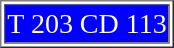<table border="1" style="margin:1em auto;">
<tr ---- size="40">
<td style="background:blue; text-align:center; font-size: 14pt; color: white">T 203 CD 113</td>
</tr>
</table>
